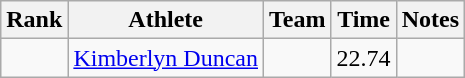<table class="wikitable sortable">
<tr>
<th>Rank</th>
<th>Athlete</th>
<th>Team</th>
<th>Time</th>
<th>Notes</th>
</tr>
<tr>
<td align=center></td>
<td><a href='#'>Kimberlyn Duncan</a></td>
<td></td>
<td>22.74</td>
<td></td>
</tr>
</table>
